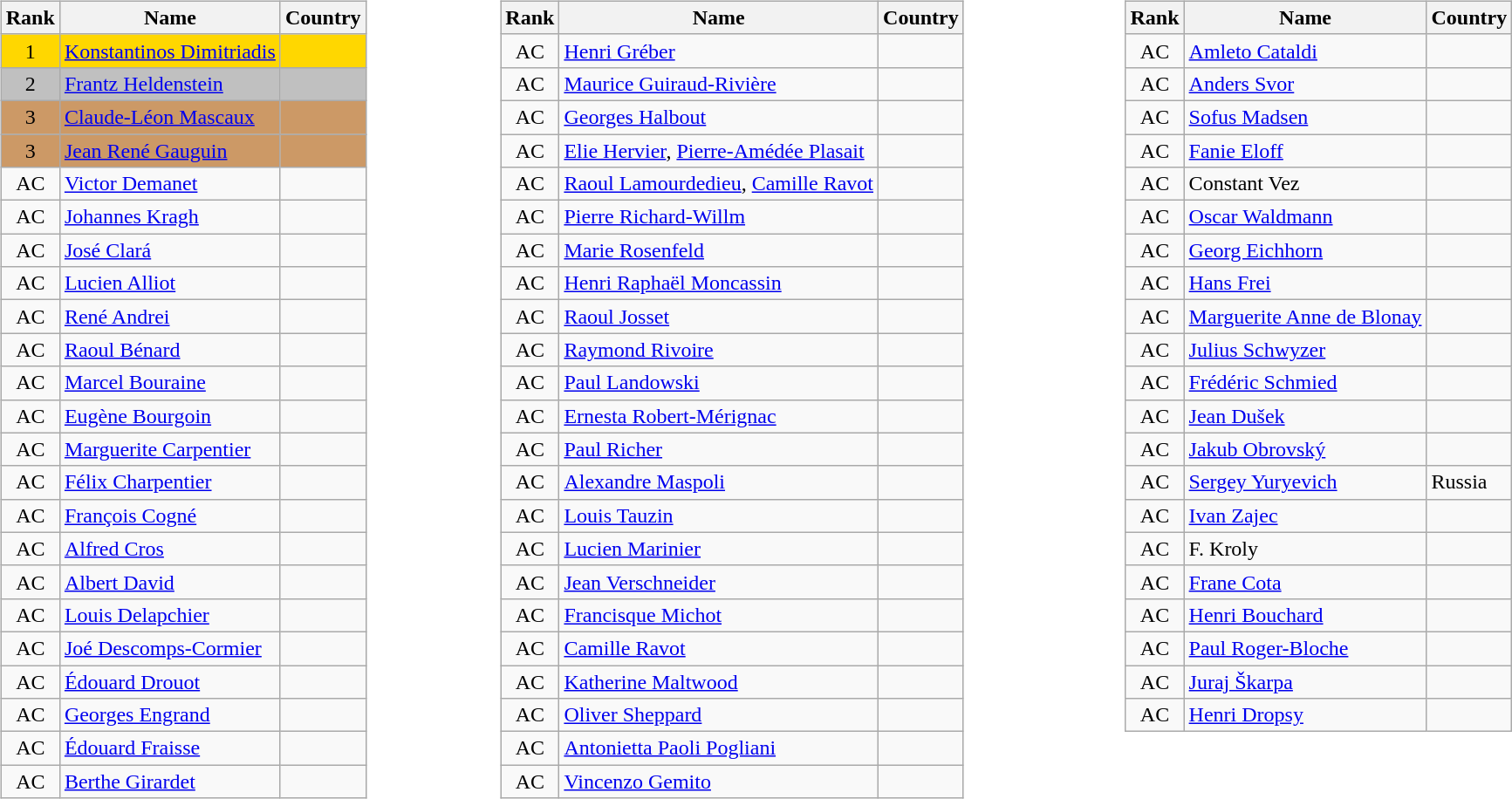<table width="100%">
<tr valign="top">
<td><br><table class="wikitable sortable" style="text-align:center">
<tr>
<th>Rank</th>
<th>Name</th>
<th>Country</th>
</tr>
<tr bgcolor=gold>
<td>1</td>
<td align="left"><a href='#'>Konstantinos Dimitriadis</a></td>
<td align="left"></td>
</tr>
<tr bgcolor=silver>
<td>2</td>
<td align="left"><a href='#'>Frantz Heldenstein</a></td>
<td align="left"></td>
</tr>
<tr bgcolor=#CC9966>
<td>3</td>
<td align="left"><a href='#'>Claude-Léon Mascaux</a></td>
<td align="left"></td>
</tr>
<tr bgcolor=#CC9966>
<td>3</td>
<td align="left"><a href='#'>Jean René Gauguin</a></td>
<td align="left"></td>
</tr>
<tr>
<td>AC</td>
<td align="left"><a href='#'>Victor Demanet</a></td>
<td align="left"></td>
</tr>
<tr>
<td>AC</td>
<td align="left"><a href='#'>Johannes Kragh</a></td>
<td align="left"></td>
</tr>
<tr>
<td>AC</td>
<td align="left"><a href='#'>José Clará</a></td>
<td align="left"></td>
</tr>
<tr>
<td>AC</td>
<td align="left"><a href='#'>Lucien Alliot</a></td>
<td align="left"></td>
</tr>
<tr>
<td>AC</td>
<td align="left"><a href='#'>René Andrei</a></td>
<td align="left"></td>
</tr>
<tr>
<td>AC</td>
<td align="left"><a href='#'>Raoul Bénard</a></td>
<td align="left"></td>
</tr>
<tr>
<td>AC</td>
<td align="left"><a href='#'>Marcel Bouraine</a></td>
<td align="left"></td>
</tr>
<tr>
<td>AC</td>
<td align="left"><a href='#'>Eugène Bourgoin</a></td>
<td align="left"></td>
</tr>
<tr>
<td>AC</td>
<td align="left"><a href='#'>Marguerite Carpentier</a></td>
<td align="left"></td>
</tr>
<tr>
<td>AC</td>
<td align="left"><a href='#'>Félix Charpentier</a></td>
<td align="left"></td>
</tr>
<tr>
<td>AC</td>
<td align="left"><a href='#'>François Cogné</a></td>
<td align="left"></td>
</tr>
<tr>
<td>AC</td>
<td align="left"><a href='#'>Alfred Cros</a></td>
<td align="left"></td>
</tr>
<tr>
<td>AC</td>
<td align="left"><a href='#'>Albert David</a></td>
<td align="left"></td>
</tr>
<tr>
<td>AC</td>
<td align="left"><a href='#'>Louis Delapchier</a></td>
<td align="left"></td>
</tr>
<tr>
<td>AC</td>
<td align="left"><a href='#'>Joé Descomps-Cormier</a></td>
<td align="left"></td>
</tr>
<tr>
<td>AC</td>
<td align="left"><a href='#'>Édouard Drouot</a></td>
<td align="left"></td>
</tr>
<tr>
<td>AC</td>
<td align="left"><a href='#'>Georges Engrand</a></td>
<td align="left"></td>
</tr>
<tr>
<td>AC</td>
<td align="left"><a href='#'>Édouard Fraisse</a></td>
<td align="left"></td>
</tr>
<tr>
<td>AC</td>
<td align="left"><a href='#'>Berthe Girardet</a></td>
<td align="left"></td>
</tr>
</table>
</td>
<td><br><table class="wikitable sortable" style="text-align:center">
<tr>
<th>Rank</th>
<th>Name</th>
<th>Country</th>
</tr>
<tr>
<td>AC</td>
<td align="left"><a href='#'>Henri Gréber</a></td>
<td align="left"></td>
</tr>
<tr>
<td>AC</td>
<td align="left"><a href='#'>Maurice Guiraud-Rivière</a></td>
<td align="left"></td>
</tr>
<tr>
<td>AC</td>
<td align="left"><a href='#'>Georges Halbout</a></td>
<td align="left"></td>
</tr>
<tr>
<td>AC</td>
<td align="left"><a href='#'>Elie Hervier</a>, <a href='#'>Pierre-Amédée Plasait</a></td>
<td align="left"></td>
</tr>
<tr>
<td>AC</td>
<td align="left"><a href='#'>Raoul Lamourdedieu</a>, <a href='#'>Camille Ravot</a></td>
<td align="left"></td>
</tr>
<tr>
<td>AC</td>
<td align="left"><a href='#'>Pierre Richard-Willm</a></td>
<td align="left"></td>
</tr>
<tr>
<td>AC</td>
<td align="left"><a href='#'>Marie Rosenfeld</a></td>
<td align="left"></td>
</tr>
<tr>
<td>AC</td>
<td align="left"><a href='#'>Henri Raphaël Moncassin</a></td>
<td align="left"></td>
</tr>
<tr>
<td>AC</td>
<td align="left"><a href='#'>Raoul Josset</a></td>
<td align="left"></td>
</tr>
<tr>
<td>AC</td>
<td align="left"><a href='#'>Raymond Rivoire</a></td>
<td align="left"></td>
</tr>
<tr>
<td>AC</td>
<td align="left"><a href='#'>Paul Landowski</a></td>
<td align="left"></td>
</tr>
<tr>
<td>AC</td>
<td align="left"><a href='#'>Ernesta Robert-Mérignac</a></td>
<td align="left"></td>
</tr>
<tr>
<td>AC</td>
<td align="left"><a href='#'>Paul Richer</a></td>
<td align="left"></td>
</tr>
<tr>
<td>AC</td>
<td align="left"><a href='#'>Alexandre Maspoli</a></td>
<td align="left"></td>
</tr>
<tr>
<td>AC</td>
<td align="left"><a href='#'>Louis Tauzin</a></td>
<td align="left"></td>
</tr>
<tr>
<td>AC</td>
<td align="left"><a href='#'>Lucien Marinier</a></td>
<td align="left"></td>
</tr>
<tr>
<td>AC</td>
<td align="left"><a href='#'>Jean Verschneider</a></td>
<td align="left"></td>
</tr>
<tr>
<td>AC</td>
<td align="left"><a href='#'>Francisque Michot</a></td>
<td align="left"></td>
</tr>
<tr>
<td>AC</td>
<td align="left"><a href='#'>Camille Ravot</a></td>
<td align="left"></td>
</tr>
<tr>
<td>AC</td>
<td align="left"><a href='#'>Katherine Maltwood</a></td>
<td align="left"></td>
</tr>
<tr>
<td>AC</td>
<td align="left"><a href='#'>Oliver Sheppard</a></td>
<td align="left"></td>
</tr>
<tr>
<td>AC</td>
<td align="left"><a href='#'>Antonietta Paoli Pogliani</a></td>
<td align="left"></td>
</tr>
<tr>
<td>AC</td>
<td align="left"><a href='#'>Vincenzo Gemito</a></td>
<td align="left"></td>
</tr>
</table>
</td>
<td><br><table class="wikitable sortable" style="text-align:center">
<tr>
<th>Rank</th>
<th>Name</th>
<th>Country</th>
</tr>
<tr>
<td>AC</td>
<td align="left"><a href='#'>Amleto Cataldi</a></td>
<td align="left"></td>
</tr>
<tr>
<td>AC</td>
<td align="left"><a href='#'>Anders Svor</a></td>
<td align="left"></td>
</tr>
<tr>
<td>AC</td>
<td align="left"><a href='#'>Sofus Madsen</a></td>
<td align="left"></td>
</tr>
<tr>
<td>AC</td>
<td align="left"><a href='#'>Fanie Eloff</a></td>
<td align="left"></td>
</tr>
<tr>
<td>AC</td>
<td align="left">Constant Vez</td>
<td align="left"></td>
</tr>
<tr>
<td>AC</td>
<td align="left"><a href='#'>Oscar Waldmann</a></td>
<td align="left"></td>
</tr>
<tr>
<td>AC</td>
<td align="left"><a href='#'>Georg Eichhorn</a></td>
<td align="left"></td>
</tr>
<tr>
<td>AC</td>
<td align="left"><a href='#'>Hans Frei</a></td>
<td align="left"></td>
</tr>
<tr>
<td>AC</td>
<td align="left"><a href='#'>Marguerite Anne de Blonay</a></td>
<td align="left"></td>
</tr>
<tr>
<td>AC</td>
<td align="left"><a href='#'>Julius Schwyzer</a></td>
<td align="left"></td>
</tr>
<tr>
<td>AC</td>
<td align="left"><a href='#'>Frédéric Schmied</a></td>
<td align="left"></td>
</tr>
<tr>
<td>AC</td>
<td align="left"><a href='#'>Jean Dušek</a></td>
<td align="left"></td>
</tr>
<tr>
<td>AC</td>
<td align="left"><a href='#'>Jakub Obrovský</a></td>
<td align="left"></td>
</tr>
<tr>
<td>AC</td>
<td align="left"><a href='#'>Sergey Yuryevich</a></td>
<td align="left"> Russia</td>
</tr>
<tr>
<td>AC</td>
<td align="left"><a href='#'>Ivan Zajec</a></td>
<td align="left"></td>
</tr>
<tr>
<td>AC</td>
<td align="left">F. Kroly</td>
<td align="left"></td>
</tr>
<tr>
<td>AC</td>
<td align="left"><a href='#'>Frane Cota</a></td>
<td align="left"></td>
</tr>
<tr>
<td>AC</td>
<td align="left"><a href='#'>Henri Bouchard</a></td>
<td align="left"></td>
</tr>
<tr>
<td>AC</td>
<td align="left"><a href='#'>Paul Roger-Bloche</a></td>
<td align="left"></td>
</tr>
<tr>
<td>AC</td>
<td align="left"><a href='#'>Juraj Škarpa</a></td>
<td align="left"></td>
</tr>
<tr>
<td>AC</td>
<td align="left"><a href='#'>Henri Dropsy</a></td>
<td align="left"></td>
</tr>
</table>
</td>
</tr>
</table>
